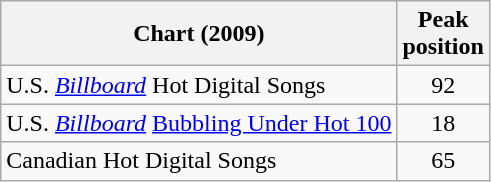<table class="wikitable sortable">
<tr>
<th align="center">Chart (2009)</th>
<th align="center">Peak<br>position</th>
</tr>
<tr>
<td align="left">U.S. <em><a href='#'>Billboard</a></em> Hot Digital Songs</td>
<td align="center">92</td>
</tr>
<tr>
<td align="left">U.S. <em><a href='#'>Billboard</a></em> <a href='#'>Bubbling Under Hot 100</a></td>
<td align="center">18</td>
</tr>
<tr>
<td align="left">Canadian Hot Digital Songs</td>
<td align="center">65</td>
</tr>
</table>
